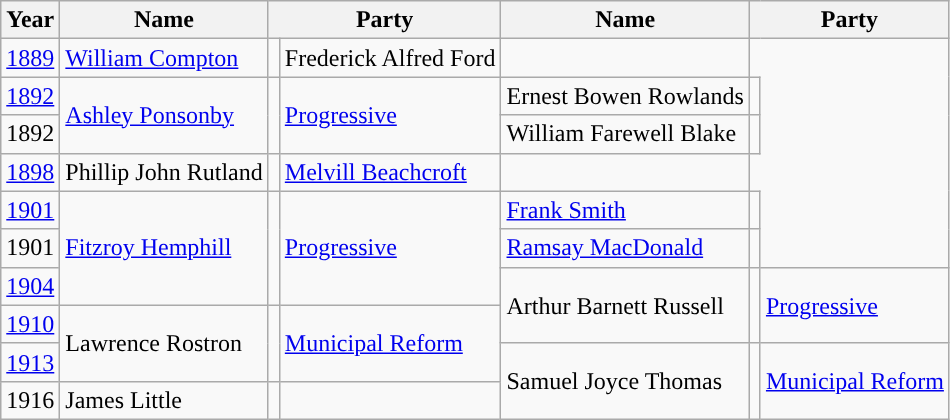<table class="wikitable">
<tr>
<th>Year</th>
<th>Name</th>
<th colspan=2>Party</th>
<th>Name</th>
<th colspan=2>Party</th>
</tr>
<tr>
<td><a href='#'>1889</a></td>
<td><a href='#'>William Compton</a></td>
<td></td>
<td>Frederick Alfred Ford</td>
<td></td>
</tr>
<tr>
<td><a href='#'>1892</a></td>
<td rowspan=2><a href='#'>Ashley Ponsonby</a></td>
<td rowspan=2 style="background-color: "></td>
<td rowspan=2><a href='#'>Progressive</a></td>
<td>Ernest Bowen Rowlands</td>
<td></td>
</tr>
<tr>
<td>1892</td>
<td>William Farewell Blake</td>
<td></td>
</tr>
<tr>
<td><a href='#'>1898</a></td>
<td>Phillip John Rutland</td>
<td></td>
<td><a href='#'>Melvill Beachcroft</a></td>
<td></td>
</tr>
<tr>
<td><a href='#'>1901</a></td>
<td rowspan=3><a href='#'>Fitzroy Hemphill</a></td>
<td rowspan=3 style="background-color: "></td>
<td rowspan=3><a href='#'>Progressive</a></td>
<td><a href='#'>Frank Smith</a></td>
<td></td>
</tr>
<tr>
<td>1901</td>
<td><a href='#'>Ramsay MacDonald</a></td>
<td></td>
</tr>
<tr>
<td><a href='#'>1904</a></td>
<td rowspan=2>Arthur Barnett Russell</td>
<td rowspan=2 style="background-color: "></td>
<td rowspan=2><a href='#'>Progressive</a></td>
</tr>
<tr>
<td><a href='#'>1910</a></td>
<td rowspan=2>Lawrence Rostron</td>
<td rowspan=2 style="background-color: "></td>
<td rowspan=2><a href='#'>Municipal Reform</a></td>
</tr>
<tr>
<td><a href='#'>1913</a></td>
<td rowspan=2>Samuel Joyce Thomas</td>
<td rowspan=2 style="background-color: "></td>
<td rowspan=2><a href='#'>Municipal Reform</a></td>
</tr>
<tr>
<td>1916</td>
<td>James Little</td>
<td></td>
</tr>
</table>
